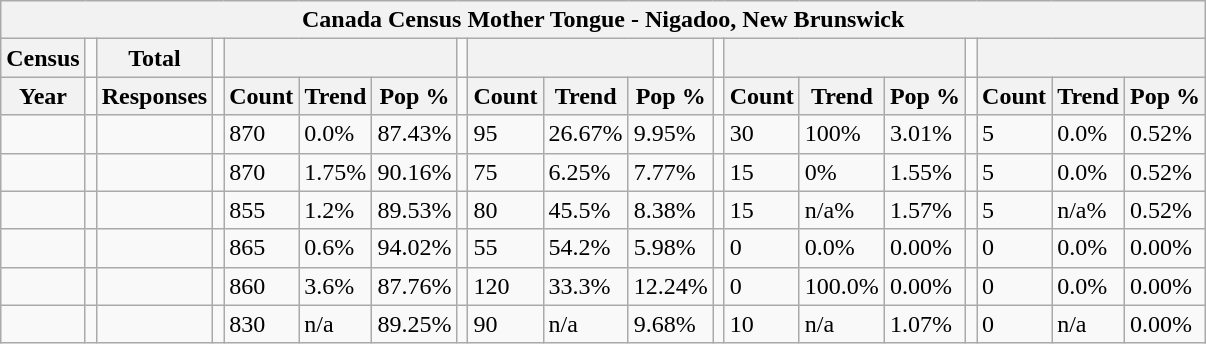<table class="wikitable">
<tr>
<th colspan="19">Canada Census Mother Tongue - Nigadoo, New Brunswick</th>
</tr>
<tr>
<th>Census</th>
<td></td>
<th>Total</th>
<td colspan="1"></td>
<th colspan="3"></th>
<td colspan="1"></td>
<th colspan="3"></th>
<td colspan="1"></td>
<th colspan="3"></th>
<td colspan="1"></td>
<th colspan="3"></th>
</tr>
<tr>
<th>Year</th>
<td></td>
<th>Responses</th>
<td></td>
<th>Count</th>
<th>Trend</th>
<th>Pop %</th>
<td></td>
<th>Count</th>
<th>Trend</th>
<th>Pop %</th>
<td></td>
<th>Count</th>
<th>Trend</th>
<th>Pop %</th>
<td></td>
<th>Count</th>
<th>Trend</th>
<th>Pop %</th>
</tr>
<tr>
<td></td>
<td></td>
<td></td>
<td></td>
<td>870</td>
<td> 0.0%</td>
<td>87.43%</td>
<td></td>
<td>95</td>
<td> 26.67%</td>
<td>9.95%</td>
<td></td>
<td>30</td>
<td> 100%</td>
<td>3.01%</td>
<td></td>
<td>5</td>
<td> 0.0%</td>
<td>0.52%</td>
</tr>
<tr>
<td></td>
<td></td>
<td></td>
<td></td>
<td>870</td>
<td> 1.75%</td>
<td>90.16%</td>
<td></td>
<td>75</td>
<td> 6.25%</td>
<td>7.77%</td>
<td></td>
<td>15</td>
<td> 0%</td>
<td>1.55%</td>
<td></td>
<td>5</td>
<td> 0.0%</td>
<td>0.52%</td>
</tr>
<tr>
<td></td>
<td></td>
<td></td>
<td></td>
<td>855</td>
<td> 1.2%</td>
<td>89.53%</td>
<td></td>
<td>80</td>
<td> 45.5%</td>
<td>8.38%</td>
<td></td>
<td>15</td>
<td> n/a%</td>
<td>1.57%</td>
<td></td>
<td>5</td>
<td> n/a%</td>
<td>0.52%</td>
</tr>
<tr>
<td></td>
<td></td>
<td></td>
<td></td>
<td>865</td>
<td> 0.6%</td>
<td>94.02%</td>
<td></td>
<td>55</td>
<td> 54.2%</td>
<td>5.98%</td>
<td></td>
<td>0</td>
<td> 0.0%</td>
<td>0.00%</td>
<td></td>
<td>0</td>
<td> 0.0%</td>
<td>0.00%</td>
</tr>
<tr>
<td></td>
<td></td>
<td></td>
<td></td>
<td>860</td>
<td> 3.6%</td>
<td>87.76%</td>
<td></td>
<td>120</td>
<td> 33.3%</td>
<td>12.24%</td>
<td></td>
<td>0</td>
<td> 100.0%</td>
<td>0.00%</td>
<td></td>
<td>0</td>
<td> 0.0%</td>
<td>0.00%</td>
</tr>
<tr>
<td></td>
<td></td>
<td></td>
<td></td>
<td>830</td>
<td>n/a</td>
<td>89.25%</td>
<td></td>
<td>90</td>
<td>n/a</td>
<td>9.68%</td>
<td></td>
<td>10</td>
<td>n/a</td>
<td>1.07%</td>
<td></td>
<td>0</td>
<td>n/a</td>
<td>0.00%</td>
</tr>
</table>
